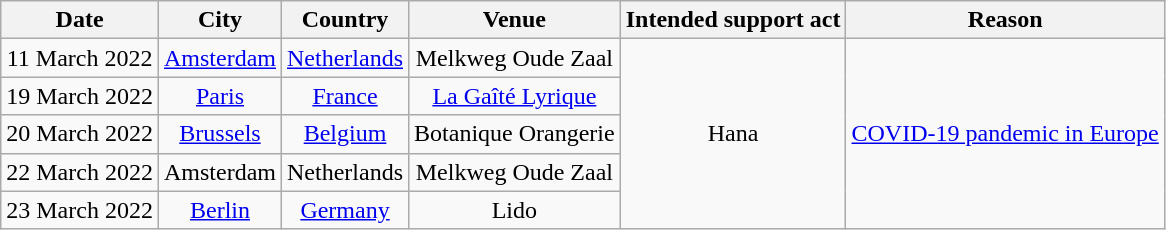<table class="wikitable" style="text-align:center;">
<tr>
<th>Date</th>
<th>City</th>
<th>Country</th>
<th>Venue</th>
<th>Intended support act</th>
<th>Reason</th>
</tr>
<tr>
<td>11 March 2022</td>
<td><a href='#'>Amsterdam</a></td>
<td><a href='#'>Netherlands</a></td>
<td>Melkweg Oude Zaal</td>
<td rowspan="5">Hana</td>
<td rowspan="5"><a href='#'>COVID-19 pandemic in Europe</a></td>
</tr>
<tr>
<td>19 March 2022</td>
<td><a href='#'>Paris</a></td>
<td><a href='#'>France</a></td>
<td><a href='#'>La Gaîté Lyrique</a></td>
</tr>
<tr>
<td>20 March 2022</td>
<td><a href='#'>Brussels</a></td>
<td><a href='#'>Belgium</a></td>
<td>Botanique Orangerie</td>
</tr>
<tr>
<td>22 March 2022</td>
<td>Amsterdam</td>
<td>Netherlands</td>
<td>Melkweg Oude Zaal</td>
</tr>
<tr>
<td>23 March 2022</td>
<td><a href='#'>Berlin</a></td>
<td><a href='#'>Germany</a></td>
<td>Lido</td>
</tr>
</table>
